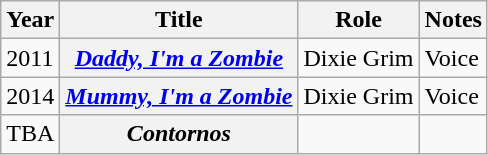<table class="wikitable plainrowheaders sortable">
<tr>
<th scope="col">Year</th>
<th scope="col">Title</th>
<th scope="col">Role</th>
<th scope="col">Notes</th>
</tr>
<tr>
<td>2011</td>
<th scope="row"><em><a href='#'>Daddy, I'm a Zombie</a></em></th>
<td>Dixie Grim</td>
<td>Voice</td>
</tr>
<tr>
<td>2014</td>
<th scope="row"><em><a href='#'>Mummy, I'm a Zombie</a></em></th>
<td>Dixie Grim</td>
<td>Voice</td>
</tr>
<tr>
<td>TBA</td>
<th scope="row"><em>Contornos</em></th>
<td></td>
<td></td>
</tr>
</table>
